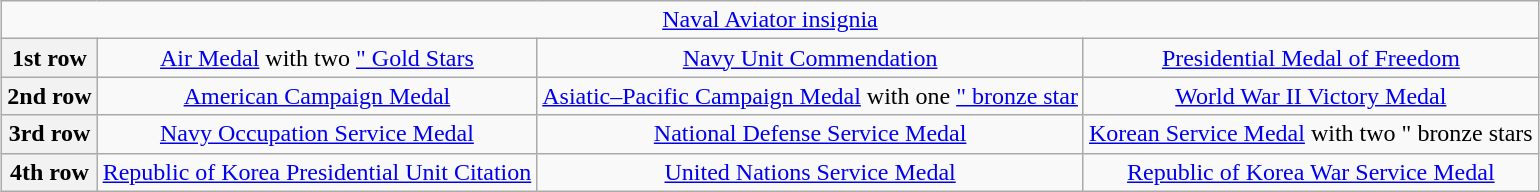<table class="wikitable" style="margin:1em auto; text-align:center;">
<tr>
<td colspan="6"><a href='#'>Naval Aviator insignia</a></td>
</tr>
<tr>
<th>1st row</th>
<td><a href='#'>Air Medal</a> with two <a href='#'>" Gold Stars</a></td>
<td><a href='#'>Navy Unit Commendation</a></td>
<td><a href='#'>Presidential Medal of Freedom</a></td>
</tr>
<tr>
<th>2nd row</th>
<td><a href='#'>American Campaign Medal</a></td>
<td><a href='#'>Asiatic–Pacific Campaign Medal</a> with one <a href='#'>" bronze star</a></td>
<td><a href='#'>World War II Victory Medal</a></td>
</tr>
<tr>
<th>3rd row</th>
<td><a href='#'>Navy Occupation Service Medal</a></td>
<td><a href='#'>National Defense Service Medal</a></td>
<td><a href='#'>Korean Service Medal</a> with two " bronze stars</td>
</tr>
<tr>
<th>4th row</th>
<td><a href='#'>Republic of Korea Presidential Unit Citation</a></td>
<td><a href='#'>United Nations Service Medal</a></td>
<td><a href='#'>Republic of Korea War Service Medal</a></td>
</tr>
</table>
